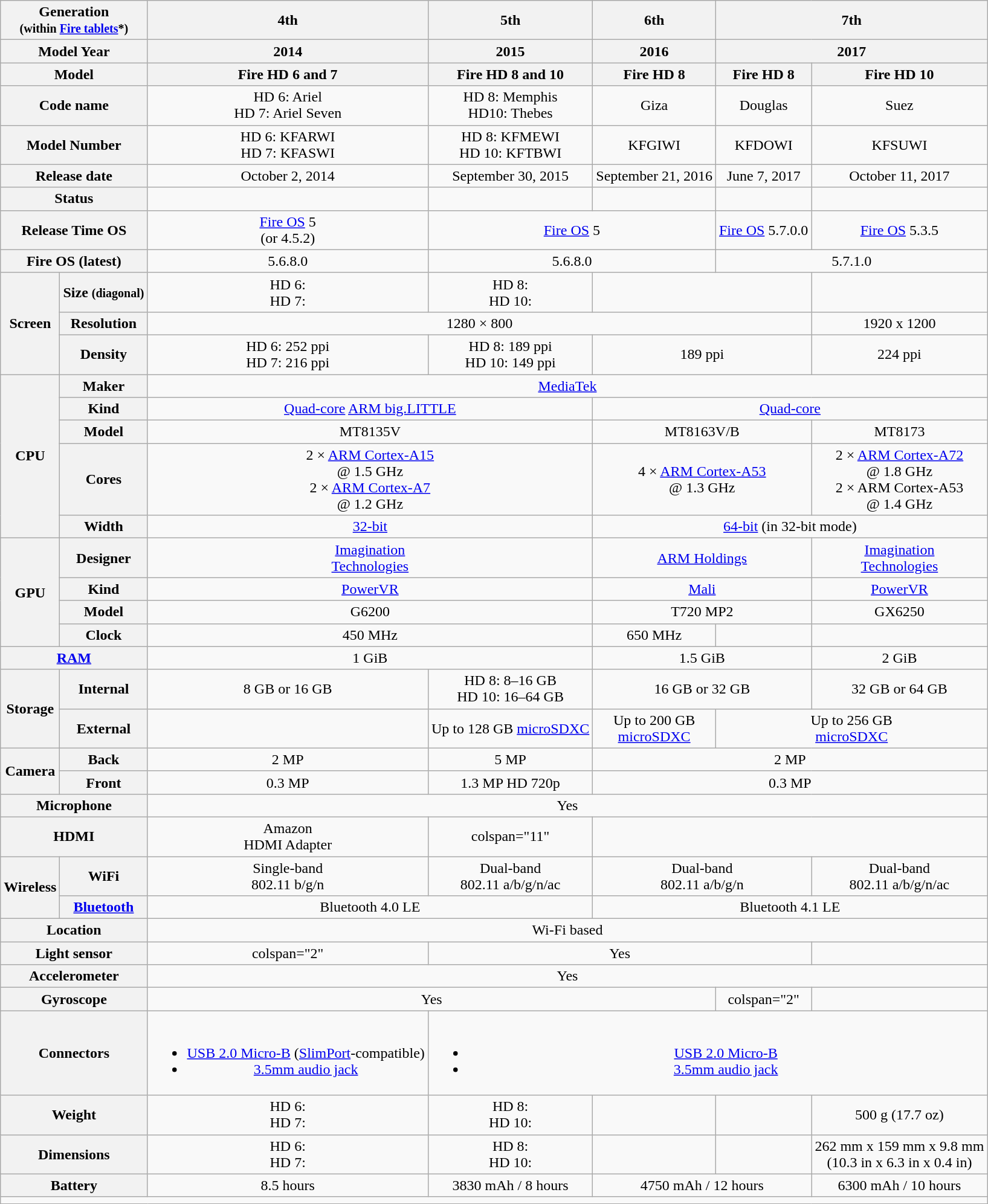<table class="wikitable mw-collapsible mw-collapsed" style="text-align:center;">
<tr>
<th colspan="2">Generation<br><small>(within <a href='#'>Fire tablets</a>*)</small></th>
<th>4th</th>
<th>5th</th>
<th>6th</th>
<th Colspan="2">7th</th>
</tr>
<tr>
<th colspan="2">Model Year</th>
<th>2014</th>
<th>2015</th>
<th>2016</th>
<th Colspan="2">2017</th>
</tr>
<tr>
<th colspan="2">Model</th>
<th>Fire HD 6 and 7</th>
<th>Fire HD 8 and 10</th>
<th>Fire HD 8</th>
<th>Fire HD 8</th>
<th>Fire HD 10</th>
</tr>
<tr>
<th colspan="2">Code name</th>
<td>HD 6: Ariel<br>HD 7: Ariel Seven</td>
<td>HD 8: Memphis<br>HD10: Thebes</td>
<td>Giza</td>
<td>Douglas</td>
<td>Suez</td>
</tr>
<tr>
<th colspan="2">Model Number</th>
<td>HD 6: KFARWI<br>HD 7: KFASWI</td>
<td>HD 8: KFMEWI<br>HD 10: KFTBWI</td>
<td>KFGIWI</td>
<td>KFDOWI</td>
<td>KFSUWI</td>
</tr>
<tr>
<th colspan="2">Release date</th>
<td>October 2, 2014</td>
<td>September 30, 2015</td>
<td>September 21, 2016</td>
<td>June 7, 2017</td>
<td>October 11, 2017</td>
</tr>
<tr>
<th colspan="2">Status</th>
<td></td>
<td></td>
<td></td>
<td></td>
<td></td>
</tr>
<tr>
<th colspan="2">Release Time OS</th>
<td colspan="1"><a href='#'>Fire OS</a> 5<br>(or 4.5.2)</td>
<td colspan="2"><a href='#'>Fire OS</a> 5</td>
<td colspan="1"><a href='#'>Fire OS</a> 5.7.0.0</td>
<td colspan="1"><a href='#'>Fire OS</a> 5.3.5</td>
</tr>
<tr>
<th colspan="2">Fire OS (latest)</th>
<td colspan="1">5.6.8.0</td>
<td colspan="2">5.6.8.0</td>
<td colspan="2">5.7.1.0</td>
</tr>
<tr>
<th rowspan="3">Screen</th>
<th>Size <small>(diagonal)</small></th>
<td>HD 6:  <br>HD 7: </td>
<td>HD 8:  <br>HD 10: </td>
<td colspan="2"></td>
<td></td>
</tr>
<tr>
<th>Resolution</th>
<td colspan="4">1280 × 800</td>
<td>1920 x 1200</td>
</tr>
<tr>
<th>Density</th>
<td>HD 6: 252 ppi <br>HD 7: 216 ppi</td>
<td>HD 8: 189 ppi <br> HD 10: 149 ppi</td>
<td colspan="2">189 ppi</td>
<td>224 ppi</td>
</tr>
<tr>
<th rowspan="5" colspan="1">CPU</th>
<th>Maker</th>
<td colspan="5"><a href='#'>MediaTek</a></td>
</tr>
<tr>
<th>Kind</th>
<td colspan="2"><a href='#'>Quad-core</a> <a href='#'>ARM big.LITTLE</a></td>
<td colspan="3"><a href='#'>Quad-core</a></td>
</tr>
<tr>
<th>Model</th>
<td colspan="2">MT8135V</td>
<td colspan="2">MT8163V/B</td>
<td>MT8173</td>
</tr>
<tr>
<th>Cores</th>
<td colspan="2">2 × <a href='#'>ARM Cortex-A15</a><br>@ 1.5 GHz <br> 2 × <a href='#'>ARM Cortex-A7</a><br>@ 1.2 GHz</td>
<td colspan="2">4 × <a href='#'>ARM Cortex-A53</a><br>@ 1.3 GHz</td>
<td>2 × <a href='#'>ARM Cortex-A72</a><br>@ 1.8 GHz <br> 2 × ARM Cortex-A53<br>@ 1.4 GHz</td>
</tr>
<tr>
<th>Width</th>
<td colspan="2"><a href='#'>32-bit</a></td>
<td colspan="3"><a href='#'>64-bit</a> (in 32-bit mode)</td>
</tr>
<tr>
<th rowspan="4" colspan="1">GPU</th>
<th>Designer</th>
<td colspan="2"><a href='#'>Imagination<br>Technologies</a></td>
<td colspan="2"><a href='#'>ARM Holdings</a></td>
<td><a href='#'>Imagination<br>Technologies</a></td>
</tr>
<tr>
<th>Kind</th>
<td colspan="2"><a href='#'>PowerVR</a></td>
<td colspan="2"><a href='#'>Mali</a></td>
<td><a href='#'>PowerVR</a></td>
</tr>
<tr>
<th>Model</th>
<td colspan="2">G6200</td>
<td colspan="2">T720 MP2</td>
<td>GX6250</td>
</tr>
<tr>
<th>Clock</th>
<td colspan="2">450 MHz</td>
<td>650 MHz </td>
<td></td>
<td></td>
</tr>
<tr>
<th colspan="2"><a href='#'>RAM</a></th>
<td colspan="2">1 GiB</td>
<td colspan="2">1.5 GiB</td>
<td>2 GiB</td>
</tr>
<tr>
<th rowspan="2">Storage</th>
<th>Internal</th>
<td>8 GB or 16 GB</td>
<td>HD 8: 8–16 GB <br>HD 10: 16–64 GB</td>
<td colspan="2">16 GB or 32 GB</td>
<td>32 GB or 64 GB</td>
</tr>
<tr>
<th>External</th>
<td></td>
<td>Up to 128 GB <a href='#'>microSDXC</a></td>
<td>Up to 200 GB<br><a href='#'>microSDXC</a></td>
<td colspan="2">Up to 256 GB<br><a href='#'>microSDXC</a></td>
</tr>
<tr>
<th colspan="1" rowspan="2">Camera</th>
<th>Back</th>
<td>2 MP</td>
<td>5 MP</td>
<td colspan="3">2 MP</td>
</tr>
<tr>
<th>Front</th>
<td>0.3 MP</td>
<td>1.3 MP HD 720p</td>
<td colspan="3">0.3 MP</td>
</tr>
<tr>
<th colspan="2">Microphone</th>
<td colspan="5">Yes</td>
</tr>
<tr>
<th colspan="2">HDMI</th>
<td>Amazon<br>HDMI Adapter</td>
<td>colspan="11" </td>
</tr>
<tr>
<th rowspan="2">Wireless</th>
<th>WiFi</th>
<td>Single-band<br>802.11 b/g/n</td>
<td>Dual-band<br>802.11 a/b/g/n/ac</td>
<td colspan="2">Dual-band<br>802.11 a/b/g/n</td>
<td>Dual-band<br>802.11 a/b/g/n/ac</td>
</tr>
<tr>
<th><a href='#'>Bluetooth</a></th>
<td colspan="2">Bluetooth 4.0 LE</td>
<td colspan="3">Bluetooth 4.1 LE</td>
</tr>
<tr>
<th colspan="2">Location</th>
<td colspan="5">Wi-Fi based</td>
</tr>
<tr>
<th colspan="2">Light sensor</th>
<td>colspan="2" </td>
<td colspan="3">Yes</td>
</tr>
<tr>
<th colspan="2">Accelerometer</th>
<td colspan="5">Yes</td>
</tr>
<tr>
<th colspan="2">Gyroscope</th>
<td colspan="3">Yes</td>
<td>colspan="2" </td>
</tr>
<tr>
<th colspan="2">Connectors</th>
<td><br><ul><li><a href='#'>USB 2.0 Micro-B</a> (<a href='#'>SlimPort</a>-compatible)</li><li><a href='#'>3.5mm audio jack</a></li></ul></td>
<td colspan="4"><br><ul><li><a href='#'>USB 2.0 Micro-B</a></li><li><a href='#'>3.5mm audio jack</a></li></ul></td>
</tr>
<tr>
<th colspan="2">Weight</th>
<td rowspan="1">HD 6:  <br>HD 7: </td>
<td rowspan="1">HD 8:  <br>HD 10: </td>
<td></td>
<td></td>
<td>500 g (17.7 oz)</td>
</tr>
<tr>
<th colspan="2">Dimensions</th>
<td>HD 6:  <br>HD 7: </td>
<td>HD 8:  <br>HD 10: </td>
<td></td>
<td></td>
<td>262 mm x 159 mm x 9.8 mm<br>(10.3 in x 6.3 in x 0.4 in)</td>
</tr>
<tr>
<th colspan="2">Battery</th>
<td>8.5 hours</td>
<td>3830 mAh / 8 hours</td>
<td colspan="2">4750 mAh / 12 hours</td>
<td>6300 mAh / 10 hours</td>
</tr>
<tr>
<td colspan="7"><small></small></td>
</tr>
</table>
